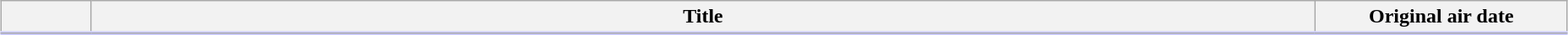<table class="wikitable" style="width:98%; margin:auto; background:#FFF;">
<tr style="border-bottom: 3px solid #CCF;">
<th style="width:4em;"></th>
<th>Title</th>
<th style="width:12em;">Original air date</th>
</tr>
<tr>
</tr>
</table>
